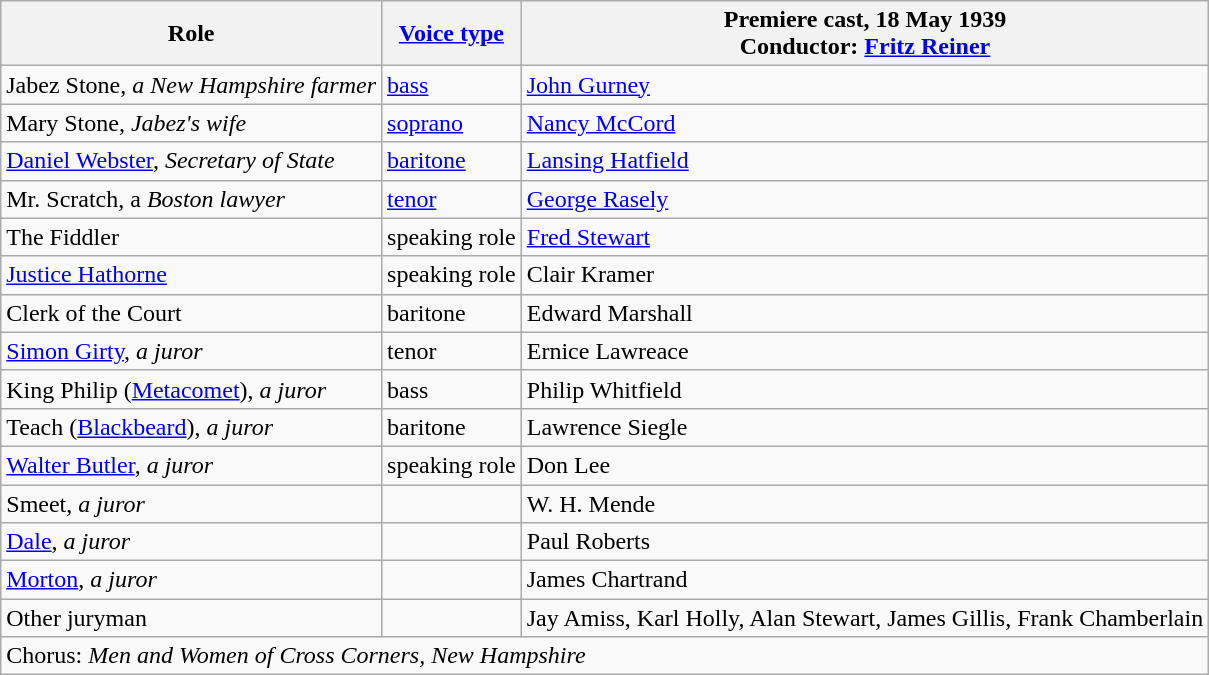<table class="wikitable">
<tr>
<th>Role</th>
<th><a href='#'>Voice type</a></th>
<th>Premiere cast, 18 May 1939<br>Conductor: <a href='#'>Fritz Reiner</a></th>
</tr>
<tr>
<td>Jabez Stone, <em>a New Hampshire farmer</em></td>
<td><a href='#'>bass</a></td>
<td><a href='#'>John Gurney</a></td>
</tr>
<tr>
<td>Mary Stone, <em>Jabez's wife</em></td>
<td><a href='#'>soprano</a></td>
<td><a href='#'>Nancy McCord</a></td>
</tr>
<tr>
<td><a href='#'>Daniel Webster</a>, <em>Secretary of State</em></td>
<td><a href='#'>baritone</a></td>
<td><a href='#'>Lansing Hatfield</a></td>
</tr>
<tr>
<td>Mr. Scratch, a <em>Boston lawyer</em></td>
<td><a href='#'>tenor</a></td>
<td><a href='#'>George Rasely</a></td>
</tr>
<tr>
<td>The Fiddler</td>
<td>speaking role</td>
<td><a href='#'>Fred Stewart</a></td>
</tr>
<tr>
<td><a href='#'>Justice Hathorne</a></td>
<td>speaking role</td>
<td>Clair Kramer</td>
</tr>
<tr>
<td>Clerk of the Court</td>
<td>baritone</td>
<td>Edward Marshall</td>
</tr>
<tr>
<td><a href='#'>Simon Girty</a>, <em>a juror</em></td>
<td>tenor</td>
<td>Ernice Lawreace</td>
</tr>
<tr>
<td>King Philip (<a href='#'>Metacomet</a>), <em>a juror</em></td>
<td>bass</td>
<td>Philip Whitfield</td>
</tr>
<tr>
<td>Teach (<a href='#'>Blackbeard</a>), <em>a juror</em></td>
<td>baritone</td>
<td>Lawrence Siegle</td>
</tr>
<tr>
<td><a href='#'>Walter Butler</a>, <em>a juror</em></td>
<td>speaking role</td>
<td>Don Lee</td>
</tr>
<tr>
<td>Smeet, <em>a juror</em></td>
<td></td>
<td>W. H. Mende</td>
</tr>
<tr>
<td><a href='#'>Dale</a>, <em>a juror</em></td>
<td></td>
<td>Paul Roberts</td>
</tr>
<tr>
<td><a href='#'>Morton</a>, <em>a juror</em></td>
<td></td>
<td>James Chartrand</td>
</tr>
<tr>
<td>Other juryman</td>
<td></td>
<td>Jay Amiss, Karl Holly, Alan Stewart, James Gillis, Frank Chamberlain</td>
</tr>
<tr>
<td colspan="3">Chorus: <em>Men and Women of Cross Corners, New Hampshire</em></td>
</tr>
</table>
